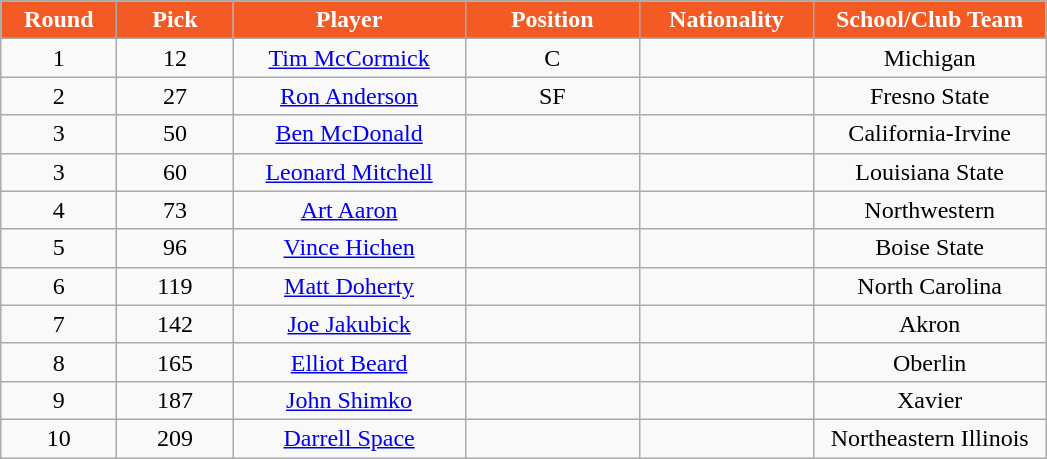<table class="wikitable sortable sortable">
<tr>
<th style="background:#F45A24; color:white" width="10%">Round</th>
<th style="background:#F45A24; color:white" width="10%">Pick</th>
<th style="background:#F45A24; color:white" width="20%">Player</th>
<th style="background:#F45A24; color:white" width="15%">Position</th>
<th style="background:#F45A24; color:white" width="15%">Nationality</th>
<th style="background:#F45A24; color:white" width="20%">School/Club Team</th>
</tr>
<tr style="text-align: center">
<td>1</td>
<td>12</td>
<td><a href='#'>Tim McCormick</a></td>
<td>C</td>
<td></td>
<td>Michigan</td>
</tr>
<tr style="text-align: center">
<td>2</td>
<td>27</td>
<td><a href='#'>Ron Anderson</a></td>
<td>SF</td>
<td></td>
<td>Fresno State</td>
</tr>
<tr style="text-align: center">
<td>3</td>
<td>50</td>
<td><a href='#'>Ben McDonald</a></td>
<td></td>
<td></td>
<td>California-Irvine</td>
</tr>
<tr style="text-align: center">
<td>3</td>
<td>60</td>
<td><a href='#'>Leonard Mitchell</a></td>
<td></td>
<td></td>
<td>Louisiana State</td>
</tr>
<tr style="text-align: center">
<td>4</td>
<td>73</td>
<td><a href='#'>Art Aaron</a></td>
<td></td>
<td></td>
<td>Northwestern</td>
</tr>
<tr style="text-align: center">
<td>5</td>
<td>96</td>
<td><a href='#'>Vince Hichen</a></td>
<td></td>
<td></td>
<td>Boise State</td>
</tr>
<tr style="text-align: center">
<td>6</td>
<td>119</td>
<td><a href='#'>Matt Doherty</a></td>
<td></td>
<td></td>
<td>North Carolina</td>
</tr>
<tr style="text-align: center">
<td>7</td>
<td>142</td>
<td><a href='#'>Joe Jakubick</a></td>
<td></td>
<td></td>
<td>Akron</td>
</tr>
<tr style="text-align: center">
<td>8</td>
<td>165</td>
<td><a href='#'>Elliot Beard</a></td>
<td></td>
<td></td>
<td>Oberlin</td>
</tr>
<tr style="text-align: center">
<td>9</td>
<td>187</td>
<td><a href='#'>John Shimko</a></td>
<td></td>
<td></td>
<td>Xavier</td>
</tr>
<tr style="text-align: center">
<td>10</td>
<td>209</td>
<td><a href='#'>Darrell Space</a></td>
<td></td>
<td></td>
<td>Northeastern Illinois</td>
</tr>
</table>
